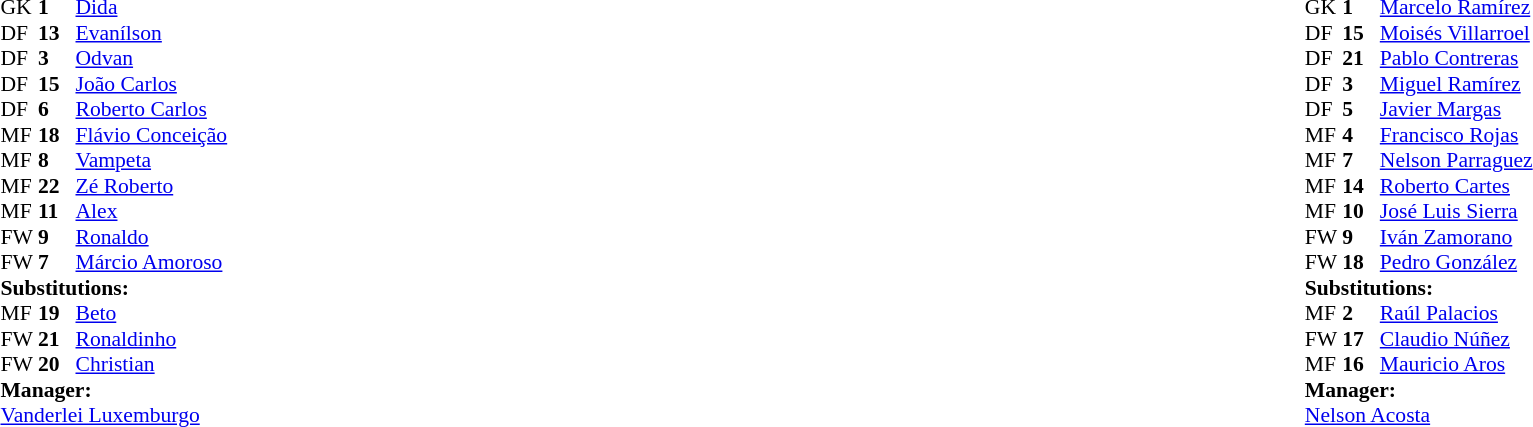<table width="100%">
<tr>
<td valign="top" width="50%"><br><table style="font-size: 90%" cellspacing="0" cellpadding="0">
<tr>
<th width="25"></th>
<th width="25"></th>
</tr>
<tr>
<td>GK</td>
<td><strong>1</strong></td>
<td><a href='#'>Dida</a></td>
</tr>
<tr>
<td>DF</td>
<td><strong>13</strong></td>
<td><a href='#'>Evanílson</a></td>
<td></td>
</tr>
<tr>
<td>DF</td>
<td><strong>3</strong></td>
<td><a href='#'>Odvan</a></td>
</tr>
<tr>
<td>DF</td>
<td><strong>15</strong></td>
<td><a href='#'>João Carlos</a></td>
</tr>
<tr>
<td>DF</td>
<td><strong>6</strong></td>
<td><a href='#'>Roberto Carlos</a></td>
</tr>
<tr>
<td>MF</td>
<td><strong>18</strong></td>
<td><a href='#'>Flávio Conceição</a></td>
</tr>
<tr>
<td>MF</td>
<td><strong>8</strong></td>
<td><a href='#'>Vampeta</a></td>
<td></td>
<td></td>
</tr>
<tr>
<td>MF</td>
<td><strong>22</strong></td>
<td><a href='#'>Zé Roberto</a></td>
</tr>
<tr>
<td>MF</td>
<td><strong>11</strong></td>
<td><a href='#'>Alex</a></td>
<td></td>
<td></td>
</tr>
<tr>
<td>FW</td>
<td><strong>9</strong></td>
<td><a href='#'>Ronaldo</a></td>
</tr>
<tr>
<td>FW</td>
<td><strong>7</strong></td>
<td><a href='#'>Márcio Amoroso</a></td>
<td></td>
<td></td>
</tr>
<tr>
<td colspan=3><strong>Substitutions:</strong></td>
</tr>
<tr>
<td>MF</td>
<td><strong>19</strong></td>
<td><a href='#'>Beto</a></td>
<td></td>
<td></td>
</tr>
<tr>
<td>FW</td>
<td><strong>21</strong></td>
<td><a href='#'>Ronaldinho</a></td>
<td></td>
<td></td>
</tr>
<tr>
<td>FW</td>
<td><strong>20</strong></td>
<td><a href='#'>Christian</a></td>
<td></td>
<td></td>
</tr>
<tr>
<td colspan=3><strong>Manager:</strong></td>
</tr>
<tr>
<td colspan=3><a href='#'>Vanderlei Luxemburgo</a></td>
</tr>
</table>
</td>
<td valign="top"></td>
<td valign="top" width="50%"><br><table style="font-size: 90%" cellspacing="0" cellpadding="0" align="center">
<tr>
<th width="25"></th>
<th width="25"></th>
</tr>
<tr>
<td>GK</td>
<td><strong>1</strong></td>
<td><a href='#'>Marcelo Ramírez</a></td>
<td></td>
</tr>
<tr>
<td>DF</td>
<td><strong>15</strong></td>
<td><a href='#'>Moisés Villarroel</a></td>
<td></td>
<td></td>
</tr>
<tr>
<td>DF</td>
<td><strong>21</strong></td>
<td><a href='#'>Pablo Contreras</a></td>
<td></td>
</tr>
<tr>
<td>DF</td>
<td><strong>3</strong></td>
<td><a href='#'>Miguel Ramírez</a></td>
</tr>
<tr>
<td>DF</td>
<td><strong>5</strong></td>
<td><a href='#'>Javier Margas</a></td>
</tr>
<tr>
<td>MF</td>
<td><strong>4</strong></td>
<td><a href='#'>Francisco Rojas</a></td>
</tr>
<tr>
<td>MF</td>
<td><strong>7</strong></td>
<td><a href='#'>Nelson Parraguez</a></td>
<td></td>
<td></td>
</tr>
<tr>
<td>MF</td>
<td><strong>14</strong></td>
<td><a href='#'>Roberto Cartes</a></td>
</tr>
<tr>
<td>MF</td>
<td><strong>10</strong></td>
<td><a href='#'>José Luis Sierra</a></td>
<td></td>
</tr>
<tr>
<td>FW</td>
<td><strong>9</strong></td>
<td><a href='#'>Iván Zamorano</a></td>
<td></td>
<td></td>
</tr>
<tr>
<td>FW</td>
<td><strong>18</strong></td>
<td><a href='#'>Pedro González</a></td>
<td></td>
</tr>
<tr>
<td colspan=3><strong>Substitutions:</strong></td>
</tr>
<tr>
<td>MF</td>
<td><strong>2</strong></td>
<td><a href='#'>Raúl Palacios</a></td>
<td></td>
<td></td>
</tr>
<tr>
<td>FW</td>
<td><strong>17</strong></td>
<td><a href='#'>Claudio Núñez</a></td>
<td></td>
<td></td>
</tr>
<tr>
<td>MF</td>
<td><strong>16</strong></td>
<td><a href='#'>Mauricio Aros</a></td>
<td></td>
<td></td>
</tr>
<tr>
<td colspan=3><strong>Manager:</strong></td>
</tr>
<tr>
<td colspan=3> <a href='#'>Nelson Acosta</a></td>
</tr>
</table>
</td>
</tr>
</table>
